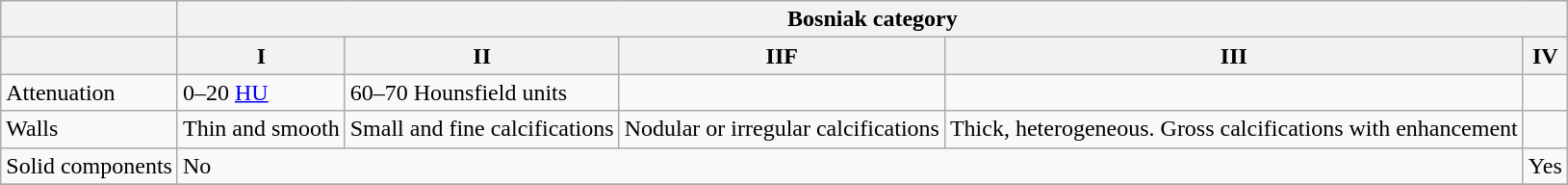<table class="wikitable">
<tr>
<th></th>
<th colspan=5>Bosniak category</th>
</tr>
<tr>
<th></th>
<th>I</th>
<th>II</th>
<th>IIF</th>
<th>III</th>
<th>IV</th>
</tr>
<tr>
<td>Attenuation</td>
<td>0–20 <a href='#'>HU</a></td>
<td>60–70 Hounsfield units</td>
<td></td>
<td></td>
<td></td>
</tr>
<tr>
<td>Walls</td>
<td>Thin and smooth</td>
<td>Small and fine calcifications</td>
<td>Nodular or irregular calcifications</td>
<td>Thick, heterogeneous. Gross calcifications with enhancement</td>
<td></td>
</tr>
<tr>
<td>Solid components</td>
<td colspan=4>No</td>
<td>Yes</td>
</tr>
<tr>
</tr>
</table>
